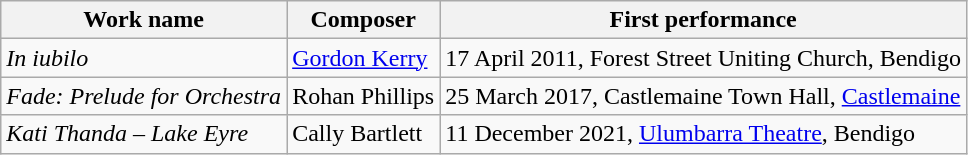<table class="wikitable">
<tr>
<th>Work name</th>
<th>Composer</th>
<th>First performance</th>
</tr>
<tr>
<td><em>In iubilo</em></td>
<td><a href='#'>Gordon Kerry</a></td>
<td>17 April 2011, Forest Street Uniting Church, Bendigo</td>
</tr>
<tr>
<td><em>Fade: Prelude for Orchestra</em></td>
<td>Rohan Phillips</td>
<td>25 March 2017, Castlemaine Town Hall, <a href='#'>Castlemaine</a></td>
</tr>
<tr>
<td><em>Kati Thanda – Lake Eyre</em></td>
<td>Cally Bartlett</td>
<td>11 December 2021, <a href='#'>Ulumbarra Theatre</a>, Bendigo</td>
</tr>
</table>
